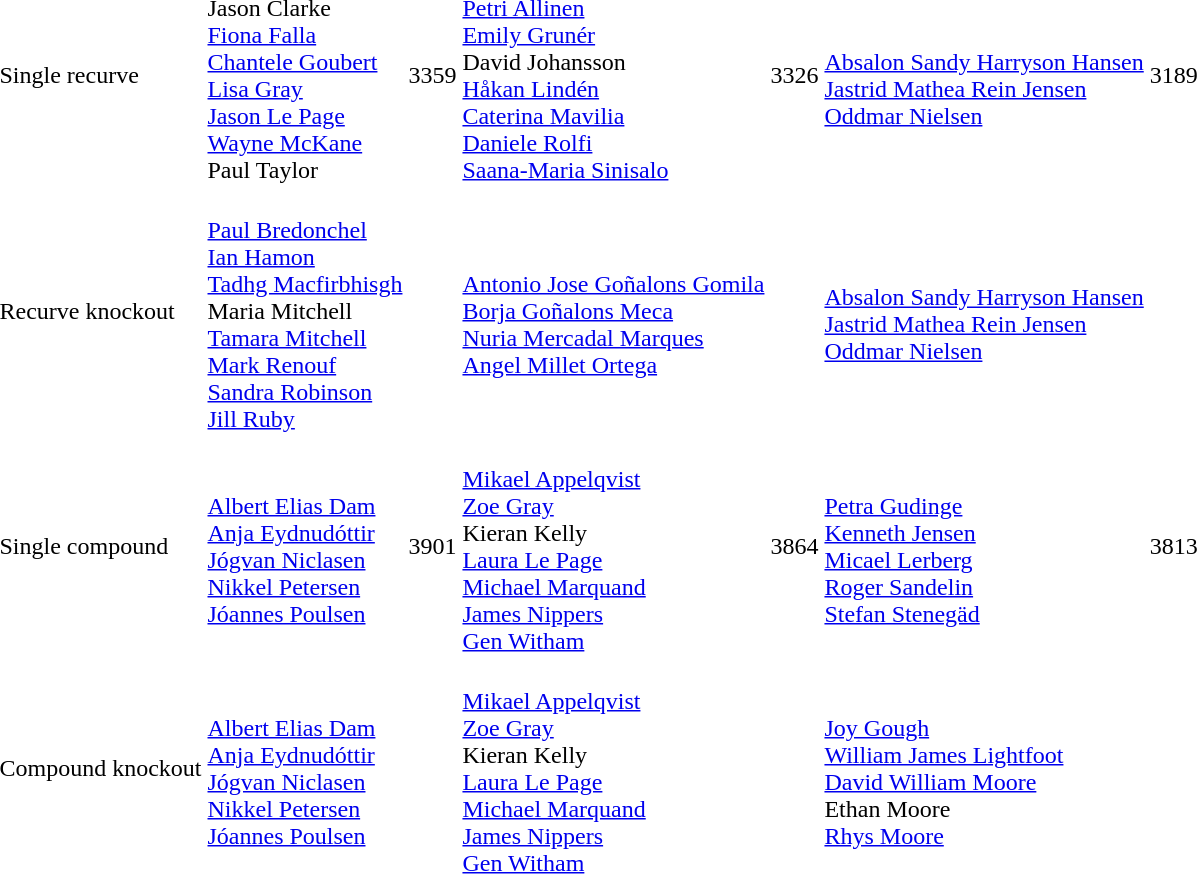<table>
<tr>
<td>Single recurve</td>
<td><br>Jason Clarke<br><a href='#'>Fiona Falla</a><br><a href='#'>Chantele Goubert</a><br><a href='#'>Lisa Gray</a><br><a href='#'>Jason Le Page</a><br><a href='#'>Wayne McKane</a><br>Paul Taylor</td>
<td>3359</td>
<td><br><a href='#'>Petri Allinen</a><br><a href='#'>Emily Grunér</a><br>David Johansson<br><a href='#'>Håkan Lindén</a><br><a href='#'>Caterina Mavilia</a><br><a href='#'>Daniele Rolfi</a><br><a href='#'>Saana-Maria Sinisalo</a></td>
<td>3326</td>
<td><br><a href='#'>Absalon Sandy Harryson Hansen</a><br><a href='#'>Jastrid Mathea Rein Jensen</a><br><a href='#'>Oddmar Nielsen</a></td>
<td>3189</td>
</tr>
<tr>
<td>Recurve knockout</td>
<td><br><a href='#'>Paul Bredonchel</a><br><a href='#'>Ian Hamon</a><br><a href='#'>Tadhg Macfirbhisgh</a><br>Maria Mitchell<br><a href='#'>Tamara Mitchell</a><br><a href='#'>Mark Renouf</a><br><a href='#'>Sandra Robinson</a><br><a href='#'>Jill Ruby</a></td>
<td></td>
<td><br><a href='#'>Antonio Jose Goñalons Gomila</a><br><a href='#'>Borja Goñalons Meca</a><br><a href='#'>Nuria Mercadal Marques</a><br><a href='#'>Angel Millet Ortega</a></td>
<td></td>
<td><br><a href='#'>Absalon Sandy Harryson Hansen</a><br><a href='#'>Jastrid Mathea Rein Jensen</a><br><a href='#'>Oddmar Nielsen</a></td>
<td></td>
</tr>
<tr>
<td>Single compound</td>
<td><br><a href='#'>Albert Elias Dam</a><br><a href='#'>Anja Eydnudóttir</a><br><a href='#'>Jógvan Niclasen</a><br><a href='#'>Nikkel Petersen</a><br><a href='#'>Jóannes Poulsen</a></td>
<td>3901</td>
<td><br><a href='#'>Mikael Appelqvist</a><br><a href='#'>Zoe Gray</a><br>Kieran Kelly<br><a href='#'>Laura Le Page</a><br><a href='#'>Michael Marquand</a><br><a href='#'>James Nippers</a><br><a href='#'>Gen Witham</a></td>
<td>3864</td>
<td><br><a href='#'>Petra Gudinge</a><br><a href='#'>Kenneth Jensen</a><br><a href='#'>Micael Lerberg</a><br><a href='#'>Roger Sandelin</a><br><a href='#'>Stefan Stenegäd</a></td>
<td>3813</td>
</tr>
<tr>
<td>Compound knockout</td>
<td><br><a href='#'>Albert Elias Dam</a><br><a href='#'>Anja Eydnudóttir</a><br><a href='#'>Jógvan Niclasen</a><br><a href='#'>Nikkel Petersen</a><br><a href='#'>Jóannes Poulsen</a></td>
<td></td>
<td><br><a href='#'>Mikael Appelqvist</a><br><a href='#'>Zoe Gray</a><br>Kieran Kelly<br><a href='#'>Laura Le Page</a><br><a href='#'>Michael Marquand</a><br><a href='#'>James Nippers</a><br><a href='#'>Gen Witham</a></td>
<td></td>
<td><br><a href='#'>Joy Gough</a><br><a href='#'>William James Lightfoot</a><br><a href='#'>David William Moore</a><br>Ethan Moore<br><a href='#'>Rhys Moore</a></td>
<td></td>
</tr>
</table>
